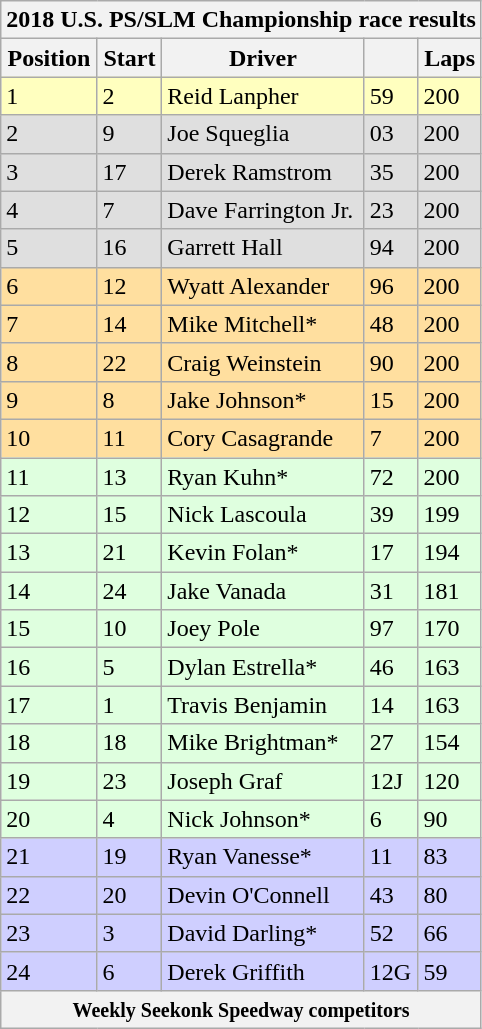<table class="wikitable sortable">
<tr>
<th colspan="5">2018 U.S. PS/SLM Championship race results</th>
</tr>
<tr>
<th>Position</th>
<th>Start</th>
<th>Driver</th>
<th></th>
<th>Laps</th>
</tr>
<tr style="background-color:#FFFFBF">
<td>1</td>
<td>2</td>
<td>Reid Lanpher</td>
<td>59</td>
<td>200</td>
</tr>
<tr style="background-color:#DFDFDF">
<td>2</td>
<td>9</td>
<td>Joe Squeglia</td>
<td>03</td>
<td>200</td>
</tr>
<tr style="background-color:#DFDFDF">
<td>3</td>
<td>17</td>
<td>Derek Ramstrom</td>
<td>35</td>
<td>200</td>
</tr>
<tr style="background-color:#DFDFDF">
<td>4</td>
<td>7</td>
<td>Dave Farrington Jr.</td>
<td>23</td>
<td>200</td>
</tr>
<tr style="background-color:#DFDFDF">
<td>5</td>
<td>16</td>
<td>Garrett Hall</td>
<td>94</td>
<td>200</td>
</tr>
<tr style="background-color:#FFDF9F">
<td>6</td>
<td>12</td>
<td>Wyatt Alexander</td>
<td>96</td>
<td>200</td>
</tr>
<tr style="background-color:#FFDF9F">
<td>7</td>
<td>14</td>
<td>Mike Mitchell*</td>
<td>48</td>
<td>200</td>
</tr>
<tr style="background-color:#FFDF9F">
<td>8</td>
<td>22</td>
<td>Craig Weinstein</td>
<td>90</td>
<td>200</td>
</tr>
<tr style="background-color:#FFDF9F">
<td>9</td>
<td>8</td>
<td>Jake Johnson*</td>
<td>15</td>
<td>200</td>
</tr>
<tr style="background-color:#FFDF9F">
<td>10</td>
<td>11</td>
<td>Cory Casagrande</td>
<td>7</td>
<td>200</td>
</tr>
<tr style="background-color:#DFFFDF">
<td>11</td>
<td>13</td>
<td>Ryan Kuhn*</td>
<td>72</td>
<td>200</td>
</tr>
<tr style="background-color:#DFFFDF">
<td>12</td>
<td>15</td>
<td>Nick Lascoula</td>
<td>39</td>
<td>199</td>
</tr>
<tr style="background-color:#DFFFDF">
<td>13</td>
<td>21</td>
<td>Kevin Folan*</td>
<td>17</td>
<td>194</td>
</tr>
<tr style="background-color:#DFFFDF">
<td>14</td>
<td>24</td>
<td>Jake Vanada</td>
<td>31</td>
<td>181</td>
</tr>
<tr style="background-color:#DFFFDF">
<td>15</td>
<td>10</td>
<td>Joey Pole</td>
<td>97</td>
<td>170</td>
</tr>
<tr style="background-color:#DFFFDF">
<td>16</td>
<td>5</td>
<td>Dylan Estrella*</td>
<td>46</td>
<td>163</td>
</tr>
<tr style="background-color:#DFFFDF">
<td>17</td>
<td>1</td>
<td>Travis Benjamin</td>
<td>14</td>
<td>163</td>
</tr>
<tr style="background-color:#DFFFDF">
<td>18</td>
<td>18</td>
<td>Mike Brightman*</td>
<td>27</td>
<td>154</td>
</tr>
<tr style="background-color:#DFFFDF">
<td>19</td>
<td>23</td>
<td>Joseph Graf</td>
<td>12J</td>
<td>120</td>
</tr>
<tr style="background-color:#DFFFDF">
<td>20</td>
<td>4</td>
<td>Nick Johnson*</td>
<td>6</td>
<td>90</td>
</tr>
<tr style="background-color:#CFCFFF">
<td>21</td>
<td>19</td>
<td>Ryan Vanesse*</td>
<td>11</td>
<td>83</td>
</tr>
<tr style="background-color:#CFCFFF">
<td>22</td>
<td>20</td>
<td>Devin O'Connell</td>
<td>43</td>
<td>80</td>
</tr>
<tr style="background-color:#CFCFFF">
<td>23</td>
<td>3</td>
<td>David Darling*</td>
<td>52</td>
<td>66</td>
</tr>
<tr style="background-color:#CFCFFF">
<td>24</td>
<td>6</td>
<td>Derek Griffith</td>
<td>12G</td>
<td>59</td>
</tr>
<tr>
<th colspan="5"><small>Weekly Seekonk Speedway competitors</small></th>
</tr>
</table>
